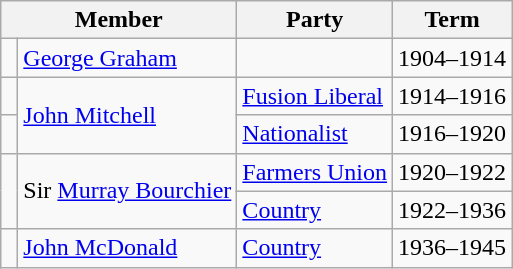<table class="wikitable">
<tr>
<th colspan="2">Member</th>
<th>Party</th>
<th>Term</th>
</tr>
<tr>
<td> </td>
<td><a href='#'>George Graham</a></td>
<td> </td>
<td>1904–1914</td>
</tr>
<tr>
<td> </td>
<td rowspan=2><a href='#'>John Mitchell</a></td>
<td><a href='#'>Fusion Liberal</a></td>
<td>1914–1916</td>
</tr>
<tr>
<td> </td>
<td><a href='#'>Nationalist</a></td>
<td>1916–1920</td>
</tr>
<tr>
<td rowspan=2 > </td>
<td rowspan=2>Sir <a href='#'>Murray Bourchier</a></td>
<td><a href='#'>Farmers Union</a></td>
<td>1920–1922</td>
</tr>
<tr>
<td><a href='#'>Country</a></td>
<td>1922–1936</td>
</tr>
<tr>
<td> </td>
<td><a href='#'>John McDonald</a></td>
<td><a href='#'>Country</a></td>
<td>1936–1945</td>
</tr>
</table>
